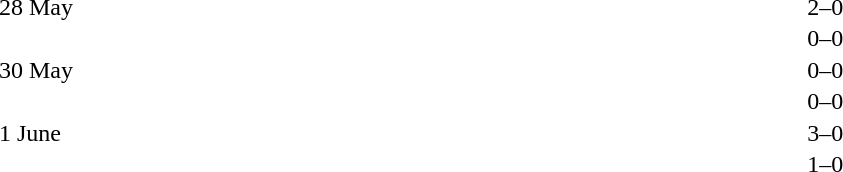<table cellspacing=1 width=70%>
<tr>
<th width=25%></th>
<th width=30%></th>
<th width=15%></th>
<th width=30%></th>
</tr>
<tr>
<td>28 May</td>
<td align=right></td>
<td align=center>2–0</td>
<td></td>
</tr>
<tr>
<td></td>
<td align=right></td>
<td align=center>0–0</td>
<td></td>
</tr>
<tr>
<td>30 May</td>
<td align=right></td>
<td align=center>0–0</td>
<td></td>
</tr>
<tr>
<td></td>
<td align=right></td>
<td align=center>0–0</td>
<td></td>
</tr>
<tr>
<td>1 June</td>
<td align=right></td>
<td align=center>3–0</td>
<td></td>
</tr>
<tr>
<td></td>
<td align=right></td>
<td align=center>1–0</td>
<td></td>
</tr>
</table>
